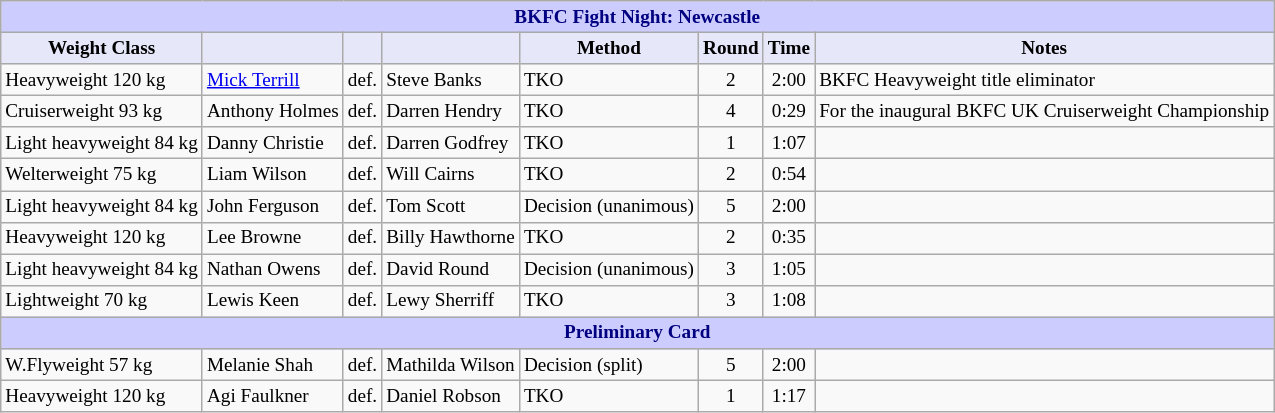<table class="wikitable" style="font-size: 80%;">
<tr>
<th colspan="8" style="background-color: #ccf; color: #000080; text-align: center;"><strong>BKFC Fight Night: Newcastle</strong></th>
</tr>
<tr>
<th colspan="1" style="background-color: #E6E8FA; color: #000000; text-align: center;">Weight Class</th>
<th colspan="1" style="background-color: #E6E8FA; color: #000000; text-align: center;"></th>
<th colspan="1" style="background-color: #E6E8FA; color: #000000; text-align: center;"></th>
<th colspan="1" style="background-color: #E6E8FA; color: #000000; text-align: center;"></th>
<th colspan="1" style="background-color: #E6E8FA; color: #000000; text-align: center;">Method</th>
<th colspan="1" style="background-color: #E6E8FA; color: #000000; text-align: center;">Round</th>
<th colspan="1" style="background-color: #E6E8FA; color: #000000; text-align: center;">Time</th>
<th colspan="1" style="background-color: #E6E8FA; color: #000000; text-align: center;">Notes</th>
</tr>
<tr>
<td>Heavyweight 120 kg</td>
<td> <a href='#'>Mick Terrill</a></td>
<td align=center>def.</td>
<td> Steve Banks</td>
<td>TKO</td>
<td align=center>2</td>
<td align=center>2:00</td>
<td>BKFC Heavyweight title eliminator</td>
</tr>
<tr>
<td>Cruiserweight 93 kg</td>
<td> Anthony Holmes</td>
<td align=center>def.</td>
<td> Darren Hendry</td>
<td>TKO</td>
<td align=center>4</td>
<td align=center>0:29</td>
<td>For the inaugural BKFC UK Cruiserweight Championship</td>
</tr>
<tr>
<td>Light heavyweight 84 kg</td>
<td> Danny Christie</td>
<td align=center>def.</td>
<td> Darren Godfrey</td>
<td>TKO</td>
<td align=center>1</td>
<td align=center>1:07</td>
<td></td>
</tr>
<tr>
<td>Welterweight 75 kg</td>
<td> Liam Wilson</td>
<td align=center>def.</td>
<td> Will Cairns</td>
<td>TKO</td>
<td align=center>2</td>
<td align=center>0:54</td>
<td></td>
</tr>
<tr>
<td>Light heavyweight 84 kg</td>
<td> John Ferguson</td>
<td align=center>def.</td>
<td> Tom Scott</td>
<td>Decision (unanimous)</td>
<td align=center>5</td>
<td align=center>2:00</td>
<td></td>
</tr>
<tr>
<td>Heavyweight 120 kg</td>
<td> Lee Browne</td>
<td align=center>def.</td>
<td> Billy Hawthorne</td>
<td>TKO</td>
<td align=center>2</td>
<td align=center>0:35</td>
<td></td>
</tr>
<tr>
<td>Light heavyweight 84 kg</td>
<td> Nathan Owens</td>
<td align=center>def.</td>
<td> David Round</td>
<td>Decision (unanimous)</td>
<td align=center>3</td>
<td align=center>1:05</td>
<td></td>
</tr>
<tr>
<td>Lightweight 70 kg</td>
<td> Lewis Keen</td>
<td align=center>def.</td>
<td> Lewy Sherriff</td>
<td>TKO</td>
<td align=center>3</td>
<td align=center>1:08</td>
<td></td>
</tr>
<tr>
<th colspan="8" style="background-color: #ccf; color: #000080; text-align: center;"><strong>Preliminary Card</strong></th>
</tr>
<tr>
<td>W.Flyweight 57 kg</td>
<td> Melanie Shah</td>
<td align=center>def.</td>
<td> Mathilda Wilson</td>
<td>Decision (split)</td>
<td align=center>5</td>
<td align=center>2:00</td>
<td></td>
</tr>
<tr>
<td>Heavyweight 120 kg</td>
<td> Agi Faulkner</td>
<td align=center>def.</td>
<td> Daniel Robson</td>
<td>TKO</td>
<td align=center>1</td>
<td align=center>1:17</td>
<td></td>
</tr>
</table>
